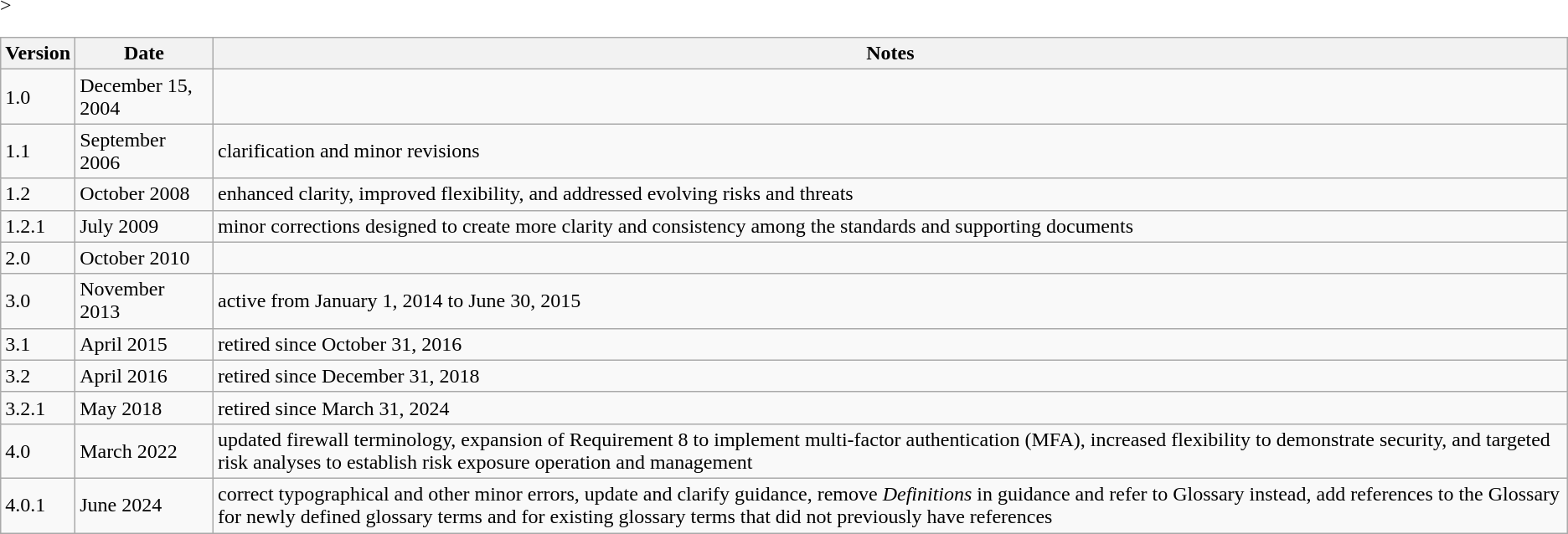<table class="wikitable">>
<tr>
<th>Version</th>
<th>Date</th>
<th>Notes</th>
</tr>
<tr>
<td>1.0</td>
<td>December 15, 2004</td>
<td></td>
</tr>
<tr>
<td>1.1</td>
<td>September 2006</td>
<td>clarification and minor revisions</td>
</tr>
<tr>
<td>1.2</td>
<td>October 2008</td>
<td>enhanced clarity, improved flexibility, and addressed evolving risks and threats</td>
</tr>
<tr>
<td>1.2.1</td>
<td>July 2009</td>
<td>minor corrections designed to create more clarity and consistency among the standards and supporting documents</td>
</tr>
<tr>
<td>2.0</td>
<td>October 2010</td>
<td></td>
</tr>
<tr>
<td>3.0</td>
<td>November 2013</td>
<td>active from January 1, 2014 to June 30, 2015</td>
</tr>
<tr>
<td>3.1</td>
<td>April 2015</td>
<td>retired since October 31, 2016</td>
</tr>
<tr>
<td>3.2</td>
<td>April 2016</td>
<td>retired since December 31, 2018</td>
</tr>
<tr>
<td>3.2.1</td>
<td>May 2018</td>
<td>retired since March 31, 2024</td>
</tr>
<tr>
<td>4.0</td>
<td>March 2022</td>
<td>updated firewall terminology, expansion of Requirement 8 to implement multi-factor authentication (MFA), increased flexibility to demonstrate security, and targeted risk analyses to establish risk exposure operation and management</td>
</tr>
<tr>
<td>4.0.1</td>
<td>June 2024</td>
<td>correct typographical and other minor errors, update and clarify guidance, remove <em>Definitions</em> in guidance and refer to Glossary instead, add references to the Glossary for newly defined glossary terms and for existing glossary terms that did not previously have references </td>
</tr>
</table>
